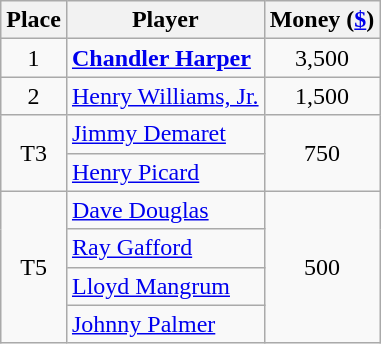<table class=wikitable>
<tr>
<th>Place</th>
<th>Player</th>
<th>Money (<a href='#'>$</a>)</th>
</tr>
<tr>
<td align=center>1</td>
<td> <strong><a href='#'>Chandler Harper</a></strong></td>
<td align=center>3,500</td>
</tr>
<tr>
<td align=center>2</td>
<td> <a href='#'>Henry Williams, Jr.</a></td>
<td align=center>1,500</td>
</tr>
<tr>
<td align=center rowspan=2>T3</td>
<td> <a href='#'>Jimmy Demaret</a></td>
<td align=center rowspan=2>750</td>
</tr>
<tr>
<td> <a href='#'>Henry Picard</a></td>
</tr>
<tr>
<td align=center rowspan=4>T5</td>
<td> <a href='#'>Dave Douglas</a></td>
<td align=center rowspan=4>500</td>
</tr>
<tr>
<td> <a href='#'>Ray Gafford</a> </td>
</tr>
<tr>
<td> <a href='#'>Lloyd Mangrum</a></td>
</tr>
<tr>
<td> <a href='#'>Johnny Palmer</a></td>
</tr>
</table>
